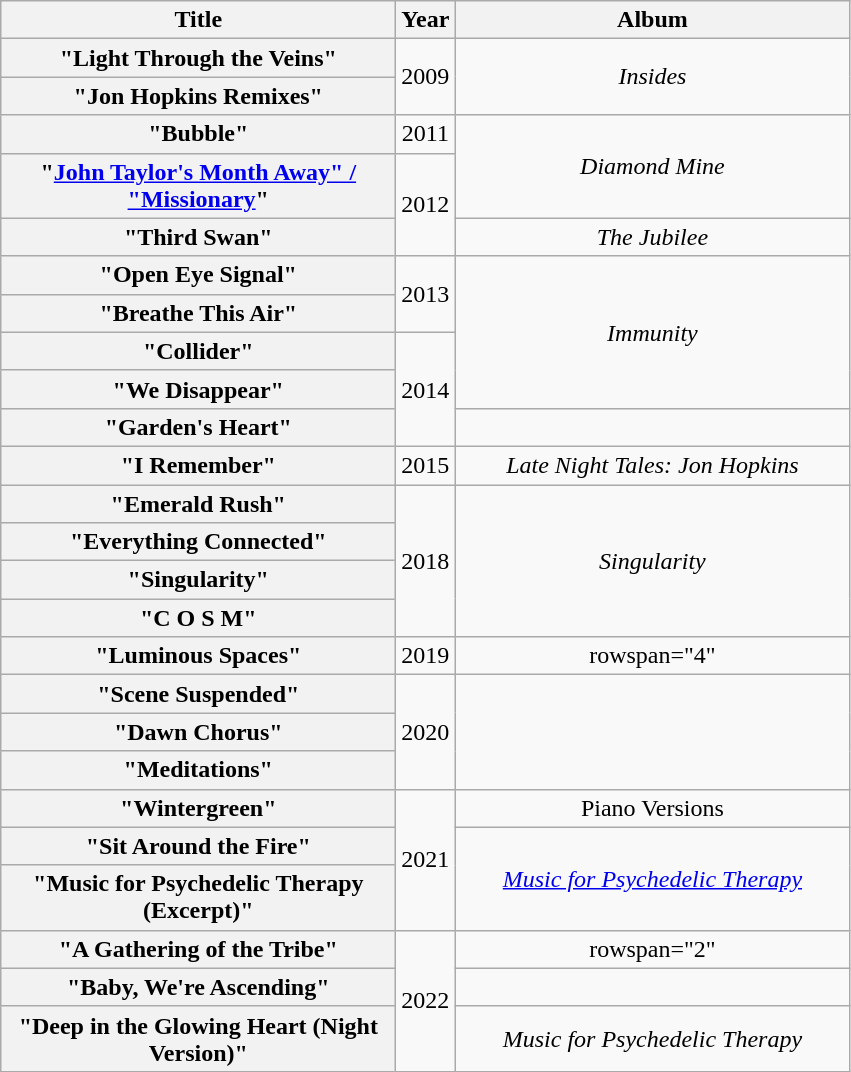<table class="wikitable plainrowheaders" style="text-align:center;">
<tr>
<th rowspan="1" style="width:16em;">Title</th>
<th rowspan="1">Year</th>
<th rowspan="1" style="width:16em;">Album</th>
</tr>
<tr>
<th scope="row">"Light Through the Veins"</th>
<td rowspan="2">2009</td>
<td rowspan="2"><em>Insides</em></td>
</tr>
<tr>
<th scope="row">"Jon Hopkins Remixes"</th>
</tr>
<tr>
<th scope="row">"Bubble"<br></th>
<td>2011</td>
<td rowspan="2"><em>Diamond Mine</em></td>
</tr>
<tr>
<th scope="row">"<a href='#'>John Taylor's Month Away" / "Missionary</a>"<br></th>
<td rowspan="2">2012</td>
</tr>
<tr>
<th scope="row">"Third Swan"<br></th>
<td rowspan="1"><em>The Jubilee</em></td>
</tr>
<tr>
<th scope="row">"Open Eye Signal"</th>
<td rowspan="2">2013</td>
<td rowspan="4"><em>Immunity</em></td>
</tr>
<tr>
<th scope="row">"Breathe This Air"<br></th>
</tr>
<tr>
<th scope="row">"Collider"</th>
<td rowspan="3">2014</td>
</tr>
<tr>
<th scope="row">"We Disappear"<br></th>
</tr>
<tr>
<th scope="row">"Garden's Heart"<br></th>
<td></td>
</tr>
<tr>
<th scope="row">"I Remember"</th>
<td rowspan="1">2015</td>
<td rowspan="1"><em>Late Night Tales: Jon Hopkins</em></td>
</tr>
<tr>
<th scope="row">"Emerald Rush"</th>
<td rowspan="4">2018</td>
<td rowspan="4"><em>Singularity</em></td>
</tr>
<tr>
<th scope="row">"Everything Connected"</th>
</tr>
<tr>
<th scope="row">"Singularity"</th>
</tr>
<tr>
<th scope="row">"C O S M"</th>
</tr>
<tr>
<th scope="row">"Luminous Spaces" <br></th>
<td>2019</td>
<td>rowspan="4" </td>
</tr>
<tr>
<th scope="row">"Scene Suspended"</th>
<td rowspan="3">2020</td>
</tr>
<tr>
<th scope="row">"Dawn Chorus"</th>
</tr>
<tr>
<th scope="row">"Meditations"</th>
</tr>
<tr>
<th scope="row">"Wintergreen"</th>
<td rowspan="3">2021</td>
<td>Piano Versions</td>
</tr>
<tr>
<th scope="row">"Sit Around the Fire"<br></th>
<td rowspan="2"><em><a href='#'>Music for Psychedelic Therapy</a></em></td>
</tr>
<tr>
<th scope="row">"Music for Psychedelic Therapy (Excerpt)"</th>
</tr>
<tr>
<th scope="row">"A Gathering of the Tribe"</th>
<td rowspan="3">2022</td>
<td>rowspan="2" </td>
</tr>
<tr>
<th scope="row">"Baby, We're Ascending"<br></th>
</tr>
<tr>
<th scope="row">"Deep in the Glowing Heart (Night Version)"<br></th>
<td><em>Music for Psychedelic Therapy</em></td>
</tr>
</table>
